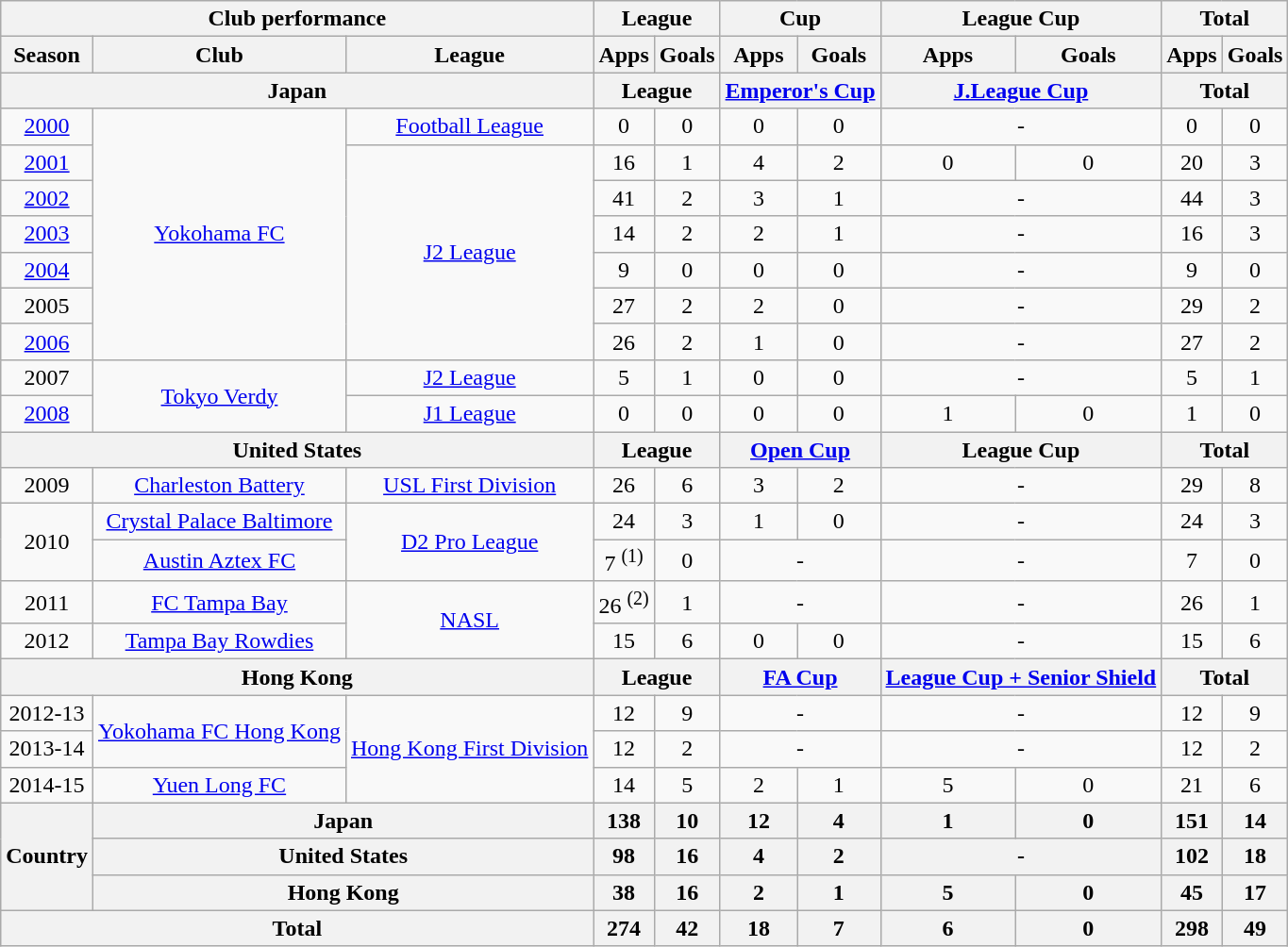<table class="wikitable" style="text-align:center;">
<tr>
<th colspan=3>Club performance</th>
<th colspan=2>League</th>
<th colspan=2>Cup</th>
<th colspan=2>League Cup</th>
<th colspan=2>Total</th>
</tr>
<tr>
<th>Season</th>
<th>Club</th>
<th>League</th>
<th>Apps</th>
<th>Goals</th>
<th>Apps</th>
<th>Goals</th>
<th>Apps</th>
<th>Goals</th>
<th>Apps</th>
<th>Goals</th>
</tr>
<tr>
<th colspan=3>Japan</th>
<th colspan=2>League</th>
<th colspan=2><a href='#'>Emperor's Cup</a></th>
<th colspan=2><a href='#'>J.League Cup</a></th>
<th colspan=2>Total</th>
</tr>
<tr>
<td><a href='#'>2000</a></td>
<td rowspan="7"><a href='#'>Yokohama FC</a></td>
<td><a href='#'>Football League</a></td>
<td>0</td>
<td>0</td>
<td>0</td>
<td>0</td>
<td colspan="2">-</td>
<td>0</td>
<td>0</td>
</tr>
<tr>
<td><a href='#'>2001</a></td>
<td rowspan="6"><a href='#'>J2 League</a></td>
<td>16</td>
<td>1</td>
<td>4</td>
<td>2</td>
<td>0</td>
<td>0</td>
<td>20</td>
<td>3</td>
</tr>
<tr>
<td><a href='#'>2002</a></td>
<td>41</td>
<td>2</td>
<td>3</td>
<td>1</td>
<td colspan="2">-</td>
<td>44</td>
<td>3</td>
</tr>
<tr>
<td><a href='#'>2003</a></td>
<td>14</td>
<td>2</td>
<td>2</td>
<td>1</td>
<td colspan="2">-</td>
<td>16</td>
<td>3</td>
</tr>
<tr>
<td><a href='#'>2004</a></td>
<td>9</td>
<td>0</td>
<td>0</td>
<td>0</td>
<td colspan="2">-</td>
<td>9</td>
<td>0</td>
</tr>
<tr>
<td>2005</td>
<td>27</td>
<td>2</td>
<td>2</td>
<td>0</td>
<td colspan="2">-</td>
<td>29</td>
<td>2</td>
</tr>
<tr>
<td><a href='#'>2006</a></td>
<td>26</td>
<td>2</td>
<td>1</td>
<td>0</td>
<td colspan="2">-</td>
<td>27</td>
<td>2</td>
</tr>
<tr>
<td>2007</td>
<td rowspan="2"><a href='#'>Tokyo Verdy</a></td>
<td><a href='#'>J2 League</a></td>
<td>5</td>
<td>1</td>
<td>0</td>
<td>0</td>
<td colspan="2">-</td>
<td>5</td>
<td>1</td>
</tr>
<tr>
<td><a href='#'>2008</a></td>
<td><a href='#'>J1 League</a></td>
<td>0</td>
<td>0</td>
<td>0</td>
<td>0</td>
<td>1</td>
<td>0</td>
<td>1</td>
<td>0</td>
</tr>
<tr>
<th colspan=3>United States</th>
<th colspan=2>League</th>
<th colspan=2><a href='#'>Open Cup</a></th>
<th colspan=2>League Cup</th>
<th colspan=2>Total</th>
</tr>
<tr>
<td>2009</td>
<td><a href='#'>Charleston Battery</a></td>
<td><a href='#'>USL First Division</a></td>
<td>26</td>
<td>6</td>
<td>3</td>
<td>2</td>
<td colspan="2">-</td>
<td>29</td>
<td>8</td>
</tr>
<tr>
<td rowspan="2">2010</td>
<td><a href='#'>Crystal Palace Baltimore</a></td>
<td rowspan="2"><a href='#'>D2 Pro League</a></td>
<td>24</td>
<td>3</td>
<td>1</td>
<td>0</td>
<td colspan="2">-</td>
<td>24</td>
<td>3</td>
</tr>
<tr>
<td><a href='#'>Austin Aztex FC</a></td>
<td>7 <sup>(1)</sup></td>
<td>0</td>
<td colspan="2">-</td>
<td colspan="2">-</td>
<td>7</td>
<td>0</td>
</tr>
<tr>
<td>2011</td>
<td><a href='#'>FC Tampa Bay</a></td>
<td rowspan="2"><a href='#'>NASL</a></td>
<td>26 <sup>(2)</sup></td>
<td>1</td>
<td colspan="2">-</td>
<td colspan="2">-</td>
<td>26</td>
<td>1</td>
</tr>
<tr>
<td>2012</td>
<td><a href='#'>Tampa Bay Rowdies</a></td>
<td>15</td>
<td>6</td>
<td>0</td>
<td>0</td>
<td colspan="2">-</td>
<td>15</td>
<td>6</td>
</tr>
<tr>
<th colspan=3>Hong Kong</th>
<th colspan=2>League</th>
<th colspan=2><a href='#'>FA Cup</a></th>
<th colspan=2><a href='#'>League Cup + Senior Shield</a></th>
<th colspan=2>Total</th>
</tr>
<tr>
<td>2012-13</td>
<td rowspan="2"><a href='#'>Yokohama FC Hong Kong</a></td>
<td rowspan="3"><a href='#'>Hong Kong First Division</a></td>
<td>12</td>
<td>9</td>
<td colspan="2">-</td>
<td colspan="2">-</td>
<td>12</td>
<td>9</td>
</tr>
<tr>
<td>2013-14</td>
<td>12</td>
<td>2</td>
<td colspan="2">-</td>
<td colspan="2">-</td>
<td>12</td>
<td>2</td>
</tr>
<tr>
<td>2014-15</td>
<td><a href='#'>Yuen Long FC</a></td>
<td>14</td>
<td>5</td>
<td>2</td>
<td>1</td>
<td>5</td>
<td>0</td>
<td>21</td>
<td>6</td>
</tr>
<tr>
<th rowspan=3>Country</th>
<th colspan=2>Japan</th>
<th>138</th>
<th>10</th>
<th>12</th>
<th>4</th>
<th>1</th>
<th>0</th>
<th>151</th>
<th>14</th>
</tr>
<tr>
<th colspan=2>United States</th>
<th>98</th>
<th>16</th>
<th>4</th>
<th>2</th>
<th colspan="2">-</th>
<th>102</th>
<th>18</th>
</tr>
<tr>
<th colspan=2>Hong Kong</th>
<th>38</th>
<th>16</th>
<th>2</th>
<th>1</th>
<th>5</th>
<th>0</th>
<th>45</th>
<th>17</th>
</tr>
<tr>
<th colspan=3>Total</th>
<th>274</th>
<th>42</th>
<th>18</th>
<th>7</th>
<th>6</th>
<th>0</th>
<th>298</th>
<th>49</th>
</tr>
</table>
